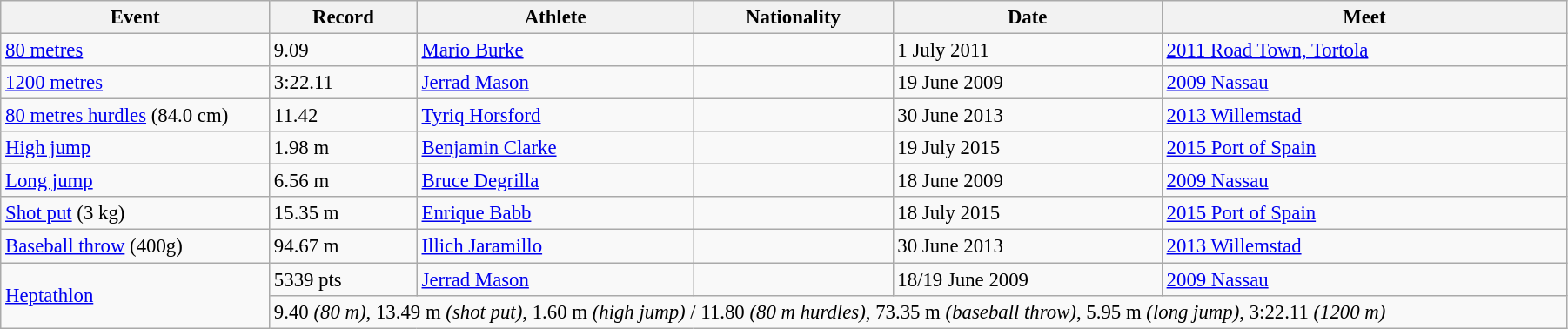<table class="wikitable" style="font-size:95%; width: 95%;">
<tr>
<th>Event</th>
<th>Record</th>
<th>Athlete</th>
<th>Nationality</th>
<th>Date</th>
<th>Meet</th>
</tr>
<tr>
<td><a href='#'>80 metres</a></td>
<td>9.09</td>
<td><a href='#'>Mario Burke</a></td>
<td></td>
<td>1 July 2011</td>
<td><a href='#'>2011 Road Town, Tortola</a> </td>
</tr>
<tr>
<td><a href='#'>1200 metres</a></td>
<td>3:22.11</td>
<td><a href='#'>Jerrad Mason</a></td>
<td></td>
<td>19 June 2009</td>
<td><a href='#'>2009 Nassau</a> </td>
</tr>
<tr>
<td><a href='#'>80 metres hurdles</a> (84.0 cm)</td>
<td>11.42 </td>
<td><a href='#'>Tyriq Horsford</a></td>
<td></td>
<td>30 June 2013</td>
<td><a href='#'>2013 Willemstad</a> </td>
</tr>
<tr>
<td><a href='#'>High jump</a></td>
<td>1.98 m</td>
<td><a href='#'>Benjamin Clarke</a></td>
<td></td>
<td>19 July 2015</td>
<td><a href='#'>2015 Port of Spain</a> </td>
</tr>
<tr>
<td><a href='#'>Long jump</a></td>
<td>6.56 m</td>
<td><a href='#'>Bruce Degrilla</a></td>
<td></td>
<td>18 June 2009</td>
<td><a href='#'>2009 Nassau</a> </td>
</tr>
<tr>
<td><a href='#'>Shot put</a> (3 kg)</td>
<td>15.35 m</td>
<td><a href='#'>Enrique Babb</a></td>
<td></td>
<td>18 July 2015</td>
<td><a href='#'>2015 Port of Spain</a> </td>
</tr>
<tr>
<td><a href='#'>Baseball throw</a> (400g)</td>
<td>94.67 m</td>
<td><a href='#'>Illich Jaramillo</a></td>
<td></td>
<td>30 June 2013</td>
<td><a href='#'>2013 Willemstad</a> </td>
</tr>
<tr>
<td rowspan=2><a href='#'>Heptathlon</a></td>
<td>5339 pts</td>
<td><a href='#'>Jerrad Mason</a></td>
<td></td>
<td>18/19 June 2009</td>
<td><a href='#'>2009 Nassau</a> </td>
</tr>
<tr>
<td colspan=5>9.40 <em>(80 m)</em>, 13.49 m <em>(shot put)</em>, 1.60 m <em>(high jump)</em> / 11.80 <em>(80 m hurdles)</em>, 73.35 m <em>(baseball throw)</em>, 5.95 m <em>(long jump)</em>, 3:22.11 <em>(1200 m)</em></td>
</tr>
</table>
